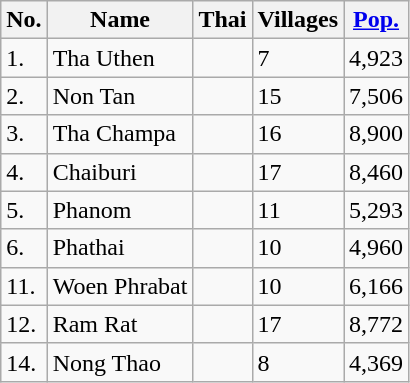<table class="wikitable sortable">
<tr>
<th>No.</th>
<th>Name</th>
<th>Thai</th>
<th>Villages</th>
<th><a href='#'>Pop.</a></th>
</tr>
<tr>
<td>1.</td>
<td>Tha Uthen</td>
<td></td>
<td>7</td>
<td>4,923</td>
</tr>
<tr>
<td>2.</td>
<td>Non Tan</td>
<td></td>
<td>15</td>
<td>7,506</td>
</tr>
<tr>
<td>3.</td>
<td>Tha Champa</td>
<td></td>
<td>16</td>
<td>8,900</td>
</tr>
<tr>
<td>4.</td>
<td>Chaiburi</td>
<td></td>
<td>17</td>
<td>8,460</td>
</tr>
<tr>
<td>5.</td>
<td>Phanom</td>
<td></td>
<td>11</td>
<td>5,293</td>
</tr>
<tr>
<td>6.</td>
<td>Phathai</td>
<td></td>
<td>10</td>
<td>4,960</td>
</tr>
<tr>
<td>11.</td>
<td>Woen Phrabat</td>
<td></td>
<td>10</td>
<td>6,166</td>
</tr>
<tr>
<td>12.</td>
<td>Ram Rat</td>
<td></td>
<td>17</td>
<td>8,772</td>
</tr>
<tr>
<td>14.</td>
<td>Nong Thao</td>
<td></td>
<td>8</td>
<td>4,369</td>
</tr>
</table>
